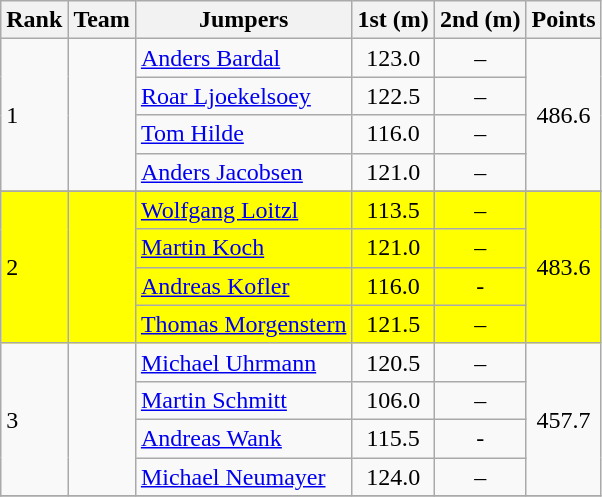<table class="wikitable">
<tr>
<th align=left>Rank</th>
<th>Team</th>
<th>Jumpers</th>
<th align=Center>1st (m)</th>
<th>2nd (m)</th>
<th>Points</th>
</tr>
<tr>
<td align=left rowspan="4">1</td>
<td align=left rowspan="4"></td>
<td align=left><a href='#'>Anders Bardal</a></td>
<td align=center>123.0</td>
<td align=center>–</td>
<td align=center rowspan="4">486.6</td>
</tr>
<tr>
<td align=left><a href='#'>Roar Ljoekelsoey</a></td>
<td align=center>122.5</td>
<td align=center>–</td>
</tr>
<tr>
<td align=left><a href='#'>Tom Hilde</a></td>
<td align=center>116.0</td>
<td align=center>–</td>
</tr>
<tr>
<td align=left><a href='#'>Anders Jacobsen</a></td>
<td align=center>121.0</td>
<td align=center>–</td>
</tr>
<tr>
</tr>
<tr style="background:#FFFF00;">
<td align=left rowspan="4">2</td>
<td align=left rowspan="4"></td>
<td align=left><a href='#'>Wolfgang Loitzl</a></td>
<td align=center>113.5</td>
<td align=center>–</td>
<td align=center rowspan="4">483.6</td>
</tr>
<tr style="background:#FFFF00;">
<td align=left><a href='#'>Martin Koch</a></td>
<td align=center>121.0</td>
<td align=center>–</td>
</tr>
<tr style="background:#FFFF00;">
<td align=left><a href='#'>Andreas Kofler</a></td>
<td align=center>116.0</td>
<td align=center>-</td>
</tr>
<tr style="background:#FFFF00;">
<td align=left><a href='#'>Thomas Morgenstern</a></td>
<td align=center>121.5</td>
<td align=center>–</td>
</tr>
<tr>
<td align=left rowspan="4">3</td>
<td align=left rowspan="4"></td>
<td align=left><a href='#'>Michael Uhrmann</a></td>
<td align=center>120.5</td>
<td align=center>–</td>
<td align=center rowspan="4">457.7</td>
</tr>
<tr>
<td align=left><a href='#'>Martin Schmitt</a></td>
<td align=center>106.0</td>
<td align=center>–</td>
</tr>
<tr>
<td align=left><a href='#'>Andreas Wank</a></td>
<td align=center>115.5</td>
<td align=center>-</td>
</tr>
<tr>
<td align=left><a href='#'>Michael Neumayer</a></td>
<td align=center>124.0</td>
<td align=center>–</td>
</tr>
<tr>
</tr>
</table>
